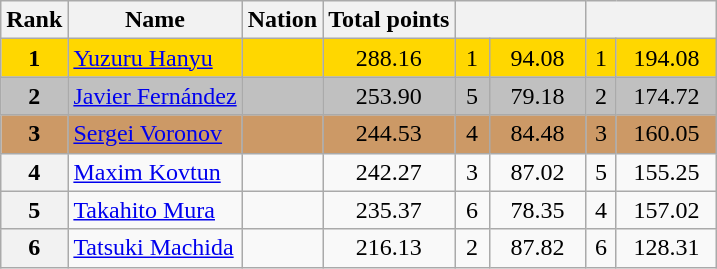<table class="wikitable sortable">
<tr>
<th>Rank</th>
<th>Name</th>
<th>Nation</th>
<th>Total points</th>
<th colspan="2" width="80px"></th>
<th colspan="2" width="80px"></th>
</tr>
<tr bgcolor="gold">
<td align="center"><strong>1</strong></td>
<td><a href='#'>Yuzuru Hanyu</a></td>
<td></td>
<td align="center">288.16</td>
<td align="center">1</td>
<td align="center">94.08</td>
<td align="center">1</td>
<td align="center">194.08</td>
</tr>
<tr bgcolor="silver">
<td align="center"><strong>2</strong></td>
<td><a href='#'>Javier Fernández</a></td>
<td></td>
<td align="center">253.90</td>
<td align="center">5</td>
<td align="center">79.18</td>
<td align="center">2</td>
<td align="center">174.72</td>
</tr>
<tr bgcolor="cc9966">
<td align="center"><strong>3</strong></td>
<td><a href='#'>Sergei Voronov</a></td>
<td></td>
<td align="center">244.53</td>
<td align="center">4</td>
<td align="center">84.48</td>
<td align="center">3</td>
<td align="center">160.05</td>
</tr>
<tr>
<th>4</th>
<td><a href='#'>Maxim Kovtun</a></td>
<td></td>
<td align="center">242.27</td>
<td align="center">3</td>
<td align="center">87.02</td>
<td align="center">5</td>
<td align="center">155.25</td>
</tr>
<tr>
<th>5</th>
<td><a href='#'>Takahito Mura</a></td>
<td></td>
<td align="center">235.37</td>
<td align="center">6</td>
<td align="center">78.35</td>
<td align="center">4</td>
<td align="center">157.02</td>
</tr>
<tr>
<th>6</th>
<td><a href='#'>Tatsuki Machida</a></td>
<td></td>
<td align="center">216.13</td>
<td align="center">2</td>
<td align="center">87.82</td>
<td align="center">6</td>
<td align="center">128.31</td>
</tr>
</table>
